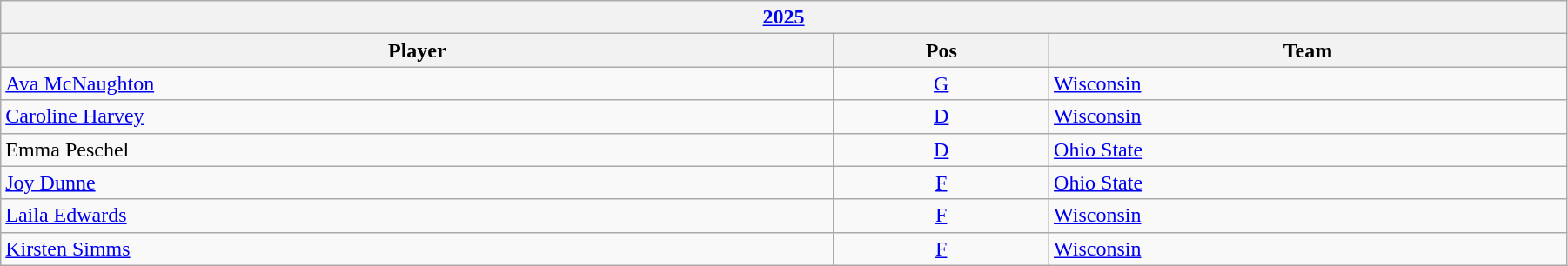<table class="wikitable" width=95%>
<tr>
<th colspan=3><a href='#'>2025</a></th>
</tr>
<tr>
<th>Player</th>
<th>Pos</th>
<th>Team</th>
</tr>
<tr>
<td><a href='#'>Ava McNaughton</a></td>
<td style="text-align:center;"><a href='#'>G</a></td>
<td><a href='#'>Wisconsin</a></td>
</tr>
<tr>
<td><a href='#'>Caroline Harvey</a></td>
<td style="text-align:center;"><a href='#'>D</a></td>
<td><a href='#'>Wisconsin</a></td>
</tr>
<tr>
<td>Emma Peschel</td>
<td style="text-align:center;"><a href='#'>D</a></td>
<td><a href='#'>Ohio State</a></td>
</tr>
<tr>
<td><a href='#'>Joy Dunne</a></td>
<td style="text-align:center;"><a href='#'>F</a></td>
<td><a href='#'>Ohio State</a></td>
</tr>
<tr>
<td><a href='#'>Laila Edwards</a></td>
<td style="text-align:center;"><a href='#'>F</a></td>
<td><a href='#'>Wisconsin</a></td>
</tr>
<tr>
<td><a href='#'>Kirsten Simms</a></td>
<td style="text-align:center;"><a href='#'>F</a></td>
<td><a href='#'>Wisconsin</a></td>
</tr>
</table>
